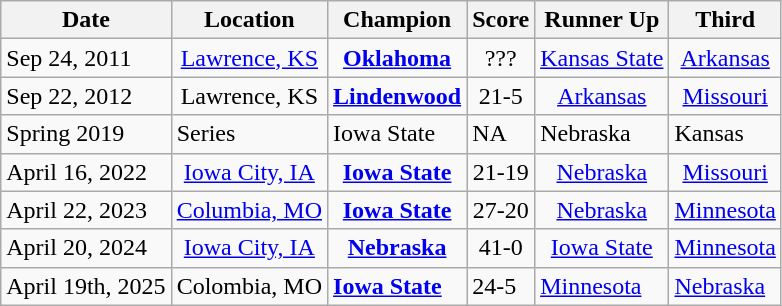<table class=wikitable>
<tr>
<th>Date</th>
<th>Location</th>
<th><strong>Champion</strong></th>
<th>Score</th>
<th>Runner Up</th>
<th>Third</th>
</tr>
<tr>
<td>Sep 24, 2011</td>
<td align=center><a href='#'>Lawrence, KS</a></td>
<td align=center><strong><a href='#'>Oklahoma</a></strong></td>
<td align=center>???</td>
<td align=center><a href='#'>Kansas State</a></td>
<td align=center><a href='#'>Arkansas</a></td>
</tr>
<tr>
<td>Sep 22, 2012</td>
<td align=center>Lawrence, KS</td>
<td align=center><strong><a href='#'>Lindenwood</a></strong></td>
<td align=center>21-5</td>
<td align=center><a href='#'>Arkansas</a></td>
<td align=center><a href='#'>Missouri</a></td>
</tr>
<tr>
<td>Spring 2019</td>
<td>Series</td>
<td>Iowa State</td>
<td>NA</td>
<td>Nebraska</td>
<td>Kansas</td>
</tr>
<tr>
<td>April  16, 2022</td>
<td align=center><a href='#'>Iowa City, IA</a></td>
<td align=center><strong><a href='#'>Iowa State</a></strong></td>
<td align=center>21-19</td>
<td align=center><a href='#'>Nebraska</a></td>
<td align=center><a href='#'>Missouri</a></td>
</tr>
<tr>
<td>April  22, 2023</td>
<td align=center><a href='#'>Columbia, MO</a></td>
<td align=center><strong><a href='#'>Iowa State</a></strong></td>
<td align=center>27-20</td>
<td align=center><a href='#'>Nebraska</a></td>
<td align=center><a href='#'>Minnesota</a></td>
</tr>
<tr>
<td>April  20, 2024</td>
<td align=center><a href='#'>Iowa City, IA</a></td>
<td align=center><strong><a href='#'>Nebraska</a></strong></td>
<td align=center>41-0</td>
<td align=center><a href='#'>Iowa State</a></td>
<td align=center><a href='#'>Minnesota</a></td>
</tr>
<tr>
<td>April 19th, 2025</td>
<td>Colombia, MO</td>
<td><strong><a href='#'>Iowa State</a></strong></td>
<td>24-5</td>
<td><a href='#'>Minnesota</a></td>
<td><a href='#'>Nebraska</a></td>
</tr>
</table>
